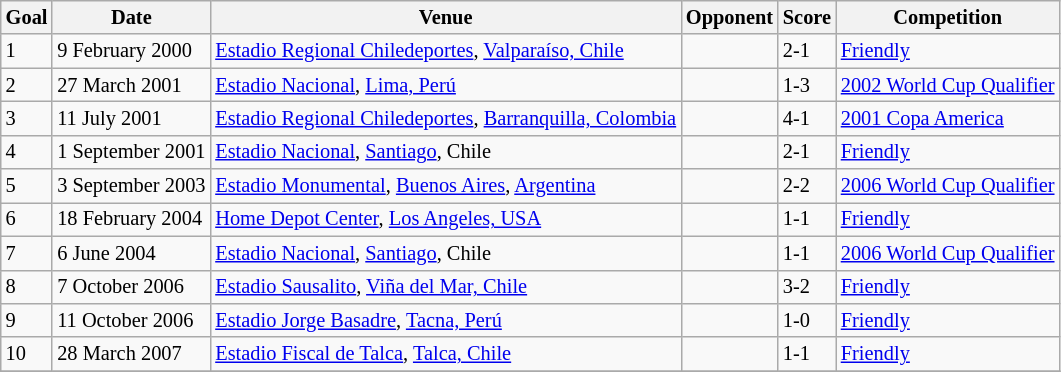<table class="wikitable collapsible collapsed" style=font-size:85%>
<tr>
<th>Goal</th>
<th>Date</th>
<th>Venue</th>
<th>Opponent</th>
<th>Score</th>
<th>Competition</th>
</tr>
<tr>
<td>1</td>
<td>9 February 2000</td>
<td><a href='#'>Estadio Regional Chiledeportes</a>, <a href='#'>Valparaíso, Chile</a></td>
<td align=left></td>
<td>2-1</td>
<td><a href='#'>Friendly</a></td>
</tr>
<tr>
<td>2</td>
<td>27 March 2001</td>
<td><a href='#'>Estadio Nacional</a>, <a href='#'>Lima, Perú</a></td>
<td align=left></td>
<td>1-3</td>
<td><a href='#'>2002 World Cup Qualifier</a></td>
</tr>
<tr>
<td>3</td>
<td>11 July 2001</td>
<td><a href='#'>Estadio Regional Chiledeportes</a>, <a href='#'>Barranquilla, Colombia</a></td>
<td align=left></td>
<td>4-1</td>
<td><a href='#'>2001 Copa America</a></td>
</tr>
<tr>
<td>4</td>
<td>1 September 2001</td>
<td><a href='#'>Estadio Nacional</a>, <a href='#'>Santiago</a>, Chile</td>
<td align=left></td>
<td>2-1</td>
<td><a href='#'>Friendly</a></td>
</tr>
<tr>
<td>5</td>
<td>3 September 2003</td>
<td><a href='#'>Estadio Monumental</a>, <a href='#'>Buenos Aires</a>, <a href='#'>Argentina</a></td>
<td align=left></td>
<td>2-2</td>
<td><a href='#'>2006 World Cup Qualifier</a></td>
</tr>
<tr>
<td>6</td>
<td>18 February 2004</td>
<td><a href='#'>Home Depot Center</a>, <a href='#'>Los Angeles, USA</a></td>
<td align=left></td>
<td>1-1</td>
<td><a href='#'>Friendly</a></td>
</tr>
<tr>
<td>7</td>
<td>6 June 2004</td>
<td><a href='#'>Estadio Nacional</a>, <a href='#'>Santiago</a>, Chile</td>
<td align=left></td>
<td>1-1</td>
<td><a href='#'>2006 World Cup Qualifier</a></td>
</tr>
<tr>
<td>8</td>
<td>7 October 2006</td>
<td><a href='#'>Estadio Sausalito</a>, <a href='#'>Viña del Mar, Chile</a></td>
<td align=left></td>
<td>3-2</td>
<td><a href='#'>Friendly</a></td>
</tr>
<tr>
<td>9</td>
<td>11 October 2006</td>
<td><a href='#'>Estadio Jorge Basadre</a>, <a href='#'>Tacna, Perú</a></td>
<td align="left"></td>
<td>1-0</td>
<td><a href='#'>Friendly</a></td>
</tr>
<tr>
<td>10</td>
<td>28 March 2007</td>
<td><a href='#'>Estadio Fiscal de Talca</a>, <a href='#'>Talca, Chile</a></td>
<td align=left></td>
<td>1-1</td>
<td><a href='#'>Friendly</a></td>
</tr>
<tr>
</tr>
</table>
